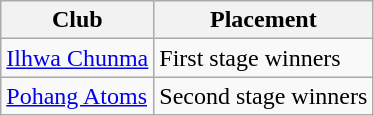<table class="wikitable">
<tr>
<th>Club</th>
<th>Placement</th>
</tr>
<tr>
<td><a href='#'>Ilhwa Chunma</a></td>
<td>First stage winners</td>
</tr>
<tr>
<td><a href='#'>Pohang Atoms</a></td>
<td>Second stage winners</td>
</tr>
</table>
